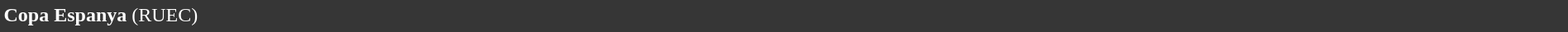<table style="width: 100%; background:#363636; color:white;">
<tr>
<td><strong>Copa Espanya</strong>  (RUEC)</td>
</tr>
<tr>
</tr>
</table>
